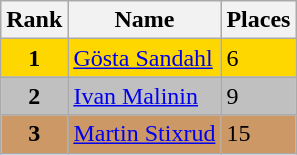<table class="wikitable">
<tr>
<th>Rank</th>
<th>Name</th>
<th>Places</th>
</tr>
<tr bgcolor="gold">
<td align="center"><strong>1</strong></td>
<td> <a href='#'>Gösta Sandahl</a></td>
<td>6</td>
</tr>
<tr bgcolor="silver">
<td align="center"><strong>2</strong></td>
<td> <a href='#'>Ivan Malinin</a></td>
<td>9</td>
</tr>
<tr bgcolor="cc9966">
<td align="center"><strong>3</strong></td>
<td> <a href='#'>Martin Stixrud</a></td>
<td>15</td>
</tr>
</table>
